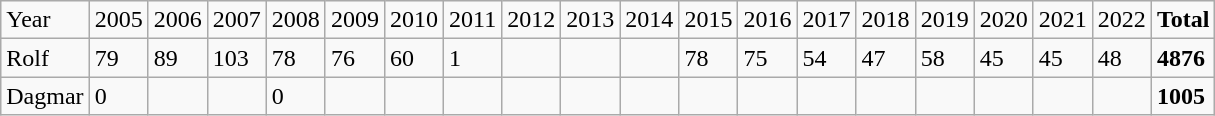<table class="wikitable">
<tr>
<td>Year</td>
<td>2005</td>
<td>2006</td>
<td>2007</td>
<td>2008</td>
<td>2009</td>
<td>2010</td>
<td>2011</td>
<td>2012</td>
<td>2013</td>
<td>2014</td>
<td>2015</td>
<td>2016</td>
<td>2017</td>
<td>2018</td>
<td>2019</td>
<td>2020</td>
<td>2021</td>
<td>2022</td>
<td><strong>Total</strong></td>
</tr>
<tr>
<td>Rolf</td>
<td>79</td>
<td>89</td>
<td>103</td>
<td>78</td>
<td>76</td>
<td>60</td>
<td>1</td>
<td></td>
<td></td>
<td></td>
<td>78</td>
<td>75</td>
<td>54</td>
<td>47</td>
<td>58</td>
<td>45</td>
<td>45</td>
<td>48</td>
<td><strong>4876</strong></td>
</tr>
<tr>
<td>Dagmar</td>
<td>0</td>
<td></td>
<td></td>
<td>0</td>
<td></td>
<td></td>
<td></td>
<td></td>
<td></td>
<td></td>
<td></td>
<td></td>
<td></td>
<td></td>
<td></td>
<td></td>
<td></td>
<td></td>
<td><strong>1005</strong></td>
</tr>
</table>
